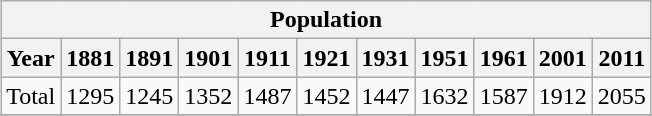<table class="wikitable" style="margin: 1em auto 1em auto;">
<tr>
<th colspan="11">Population</th>
</tr>
<tr>
<th>Year</th>
<th>1881</th>
<th>1891</th>
<th>1901</th>
<th>1911</th>
<th>1921</th>
<th>1931</th>
<th>1951</th>
<th>1961</th>
<th>2001</th>
<th>2011</th>
</tr>
<tr>
<td>Total</td>
<td>1295</td>
<td>1245</td>
<td>1352</td>
<td>1487</td>
<td>1452</td>
<td>1447</td>
<td>1632</td>
<td>1587</td>
<td>1912</td>
<td>2055</td>
</tr>
<tr>
</tr>
</table>
